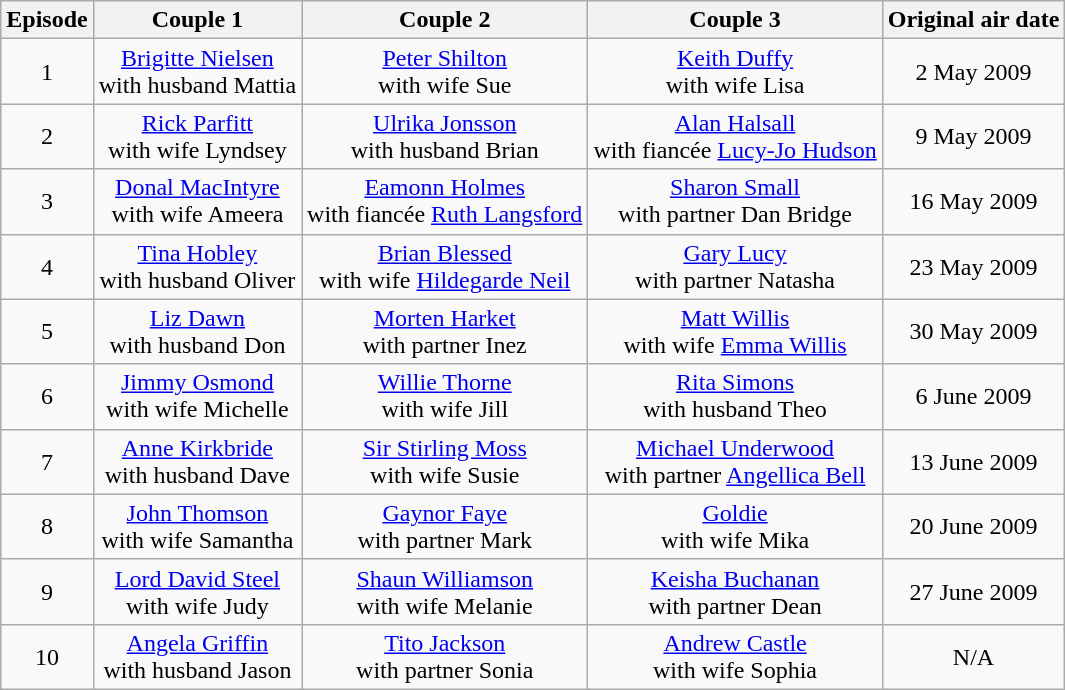<table class="wikitable sortable" style="text-align:center;">
<tr>
<th>Episode</th>
<th>Couple 1</th>
<th>Couple 2</th>
<th>Couple 3</th>
<th>Original air date</th>
</tr>
<tr>
<td>1</td>
<td><a href='#'>Brigitte Nielsen</a><br>with husband Mattia</td>
<td><a href='#'>Peter Shilton</a><br>with wife Sue</td>
<td><a href='#'>Keith Duffy</a><br>with wife Lisa</td>
<td>2 May 2009</td>
</tr>
<tr>
<td>2</td>
<td><a href='#'>Rick Parfitt</a><br>with wife Lyndsey</td>
<td><a href='#'>Ulrika Jonsson</a><br>with husband Brian</td>
<td><a href='#'>Alan Halsall</a><br>with fiancée <a href='#'>Lucy-Jo Hudson</a></td>
<td>9 May 2009</td>
</tr>
<tr>
<td>3</td>
<td><a href='#'>Donal MacIntyre</a><br>with wife Ameera</td>
<td><a href='#'>Eamonn Holmes</a><br>with fiancée <a href='#'>Ruth Langsford</a></td>
<td><a href='#'>Sharon Small</a><br>with partner Dan Bridge</td>
<td>16 May 2009</td>
</tr>
<tr>
<td>4</td>
<td><a href='#'>Tina Hobley</a><br>with husband Oliver</td>
<td><a href='#'>Brian Blessed</a><br>with wife <a href='#'>Hildegarde Neil</a></td>
<td><a href='#'>Gary Lucy</a><br>with partner Natasha</td>
<td>23 May 2009</td>
</tr>
<tr>
<td>5</td>
<td><a href='#'>Liz Dawn</a><br>with husband Don</td>
<td><a href='#'>Morten Harket</a><br>with partner Inez</td>
<td><a href='#'>Matt Willis</a><br>with wife <a href='#'>Emma Willis</a></td>
<td>30 May 2009</td>
</tr>
<tr>
<td>6</td>
<td><a href='#'>Jimmy Osmond</a><br>with wife Michelle</td>
<td><a href='#'>Willie Thorne</a><br>with wife Jill</td>
<td><a href='#'>Rita Simons</a><br>with husband Theo</td>
<td>6 June 2009</td>
</tr>
<tr>
<td>7</td>
<td><a href='#'>Anne Kirkbride</a><br>with husband Dave</td>
<td><a href='#'>Sir Stirling Moss</a><br>with wife Susie</td>
<td><a href='#'>Michael Underwood</a><br>with partner <a href='#'>Angellica Bell</a></td>
<td>13 June 2009</td>
</tr>
<tr>
<td>8</td>
<td><a href='#'>John Thomson</a><br>with wife Samantha</td>
<td><a href='#'>Gaynor Faye</a><br>with partner Mark</td>
<td><a href='#'>Goldie</a><br>with wife Mika</td>
<td>20 June 2009</td>
</tr>
<tr>
<td>9</td>
<td><a href='#'>Lord David Steel</a><br> with wife Judy</td>
<td><a href='#'>Shaun Williamson</a><br>with wife Melanie</td>
<td><a href='#'>Keisha Buchanan</a><br>with partner Dean</td>
<td>27 June 2009</td>
</tr>
<tr>
<td>10</td>
<td><a href='#'>Angela Griffin</a><br>with husband Jason</td>
<td><a href='#'>Tito Jackson</a><br>with partner Sonia</td>
<td><a href='#'>Andrew Castle</a><br>with wife Sophia</td>
<td>N/A</td>
</tr>
</table>
